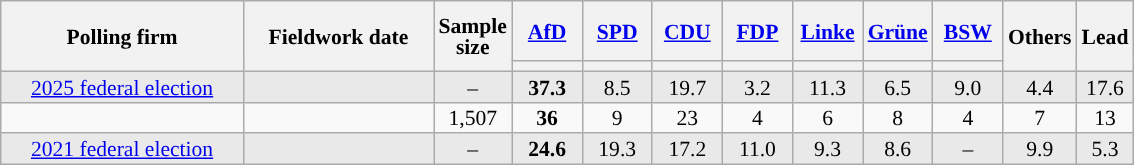<table class="wikitable sortable mw-datatable mw-collapsible" style="text-align:center;font-size:90%;line-height:14px;">
<tr style="height:40px;">
<th style="width:155px;" rowspan="2">Polling firm</th>
<th style="width:120px;" rowspan="2">Fieldwork date</th>
<th style="width: 35px;" rowspan="2">Sample<br>size</th>
<th class="unsortable" style="width:40px;"><a href='#'>AfD</a></th>
<th class="unsortable" style="width:40px;"><a href='#'>SPD</a></th>
<th class="unsortable" style="width:40px;"><a href='#'>CDU</a></th>
<th class="unsortable" style="width:40px;"><a href='#'>FDP</a></th>
<th class="unsortable" style="width:40px;"><a href='#'>Linke</a></th>
<th class="unsortable" style="width:40px;"><a href='#'>Grüne</a></th>
<th class="unsortable" style="width:40px;"><a href='#'>BSW</a></th>
<th rowspan="2" class="unsortable" style="width:30px;">Others</th>
<th style="width:30px;" rowspan="2">Lead</th>
</tr>
<tr>
<th style="background:"></th>
<th style="background:"></th>
<th style="background:"></th>
<th style="background:"></th>
<th style="background:"></th>
<th style="background:"></th>
<th style="background:"></th>
</tr>
<tr style="background:#E9E9E9;">
<td><a href='#'>2025 federal election</a></td>
<td></td>
<td>–</td>
<td><strong>37.3</strong></td>
<td>8.5</td>
<td>19.7</td>
<td>3.2</td>
<td>11.3</td>
<td>6.5</td>
<td>9.0</td>
<td>4.4</td>
<td style="background:">17.6</td>
</tr>
<tr>
<td></td>
<td></td>
<td>1,507</td>
<td><strong>36</strong></td>
<td>9</td>
<td>23</td>
<td>4</td>
<td>6</td>
<td>8</td>
<td>4</td>
<td>7</td>
<td style="background:">13</td>
</tr>
<tr style="background:#E9E9E9;">
<td><a href='#'>2021 federal election</a></td>
<td></td>
<td>–</td>
<td><strong>24.6</strong></td>
<td>19.3</td>
<td>17.2</td>
<td>11.0</td>
<td>9.3</td>
<td>8.6</td>
<td>–</td>
<td>9.9</td>
<td style="background:">5.3</td>
</tr>
</table>
